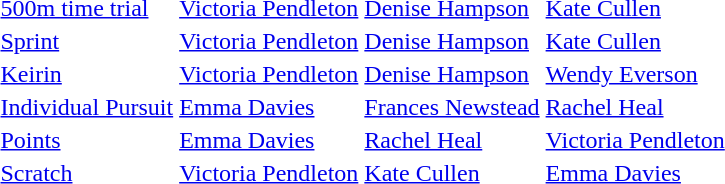<table>
<tr style="background:#ccc;">
</tr>
<tr>
<td><a href='#'>500m time trial</a></td>
<td><a href='#'>Victoria Pendleton</a></td>
<td><a href='#'>Denise Hampson</a></td>
<td><a href='#'>Kate Cullen</a></td>
</tr>
<tr>
<td><a href='#'>Sprint</a></td>
<td><a href='#'>Victoria Pendleton</a></td>
<td><a href='#'>Denise Hampson</a></td>
<td><a href='#'>Kate Cullen</a></td>
</tr>
<tr>
<td><a href='#'>Keirin</a></td>
<td><a href='#'>Victoria Pendleton</a></td>
<td><a href='#'>Denise Hampson</a></td>
<td><a href='#'>Wendy Everson</a></td>
</tr>
<tr>
<td><a href='#'>Individual Pursuit</a></td>
<td><a href='#'>Emma Davies</a></td>
<td><a href='#'>Frances Newstead</a></td>
<td><a href='#'>Rachel Heal</a></td>
</tr>
<tr>
<td><a href='#'>Points</a></td>
<td><a href='#'>Emma Davies</a></td>
<td><a href='#'>Rachel Heal</a></td>
<td><a href='#'>Victoria Pendleton</a></td>
</tr>
<tr>
<td><a href='#'>Scratch</a></td>
<td><a href='#'>Victoria Pendleton</a></td>
<td><a href='#'>Kate Cullen</a></td>
<td><a href='#'>Emma Davies</a></td>
</tr>
</table>
